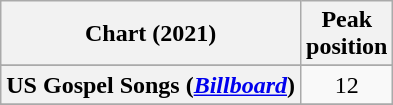<table class="wikitable plainrowheaders" style="text-align:center">
<tr>
<th scope="col">Chart (2021)</th>
<th scope="col">Peak<br>position</th>
</tr>
<tr>
</tr>
<tr>
</tr>
<tr>
<th scope="row">US Gospel Songs (<a href='#'><em>Billboard</em></a>)</th>
<td>12</td>
</tr>
<tr>
</tr>
</table>
